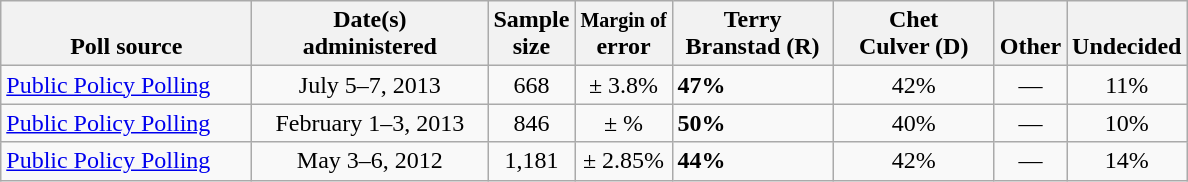<table class="wikitable">
<tr valign= bottom>
<th style="width:160px;">Poll source</th>
<th style="width:150px;">Date(s)<br>administered</th>
<th class=small>Sample<br>size</th>
<th class=small><small>Margin of</small><br>error</th>
<th style="width:100px;">Terry<br>Branstad (R)</th>
<th style="width:100px;">Chet<br>Culver (D)</th>
<th style="width:40px;">Other</th>
<th style="width:40px;">Undecided</th>
</tr>
<tr>
<td><a href='#'>Public Policy Polling</a></td>
<td align=center>July 5–7, 2013</td>
<td align=center>668</td>
<td align=center>± 3.8%</td>
<td><strong>47%</strong></td>
<td align=center>42%</td>
<td align=center>—</td>
<td align=center>11%</td>
</tr>
<tr>
<td><a href='#'>Public Policy Polling</a></td>
<td align=center>February 1–3, 2013</td>
<td align=center>846</td>
<td align=center>± %</td>
<td><strong>50%</strong></td>
<td align=center>40%</td>
<td align=center>—</td>
<td align=center>10%</td>
</tr>
<tr>
<td><a href='#'>Public Policy Polling</a></td>
<td align=center>May 3–6, 2012</td>
<td align=center>1,181</td>
<td align=center>± 2.85%</td>
<td><strong>44%</strong></td>
<td align=center>42%</td>
<td align=center>—</td>
<td align=center>14%</td>
</tr>
</table>
